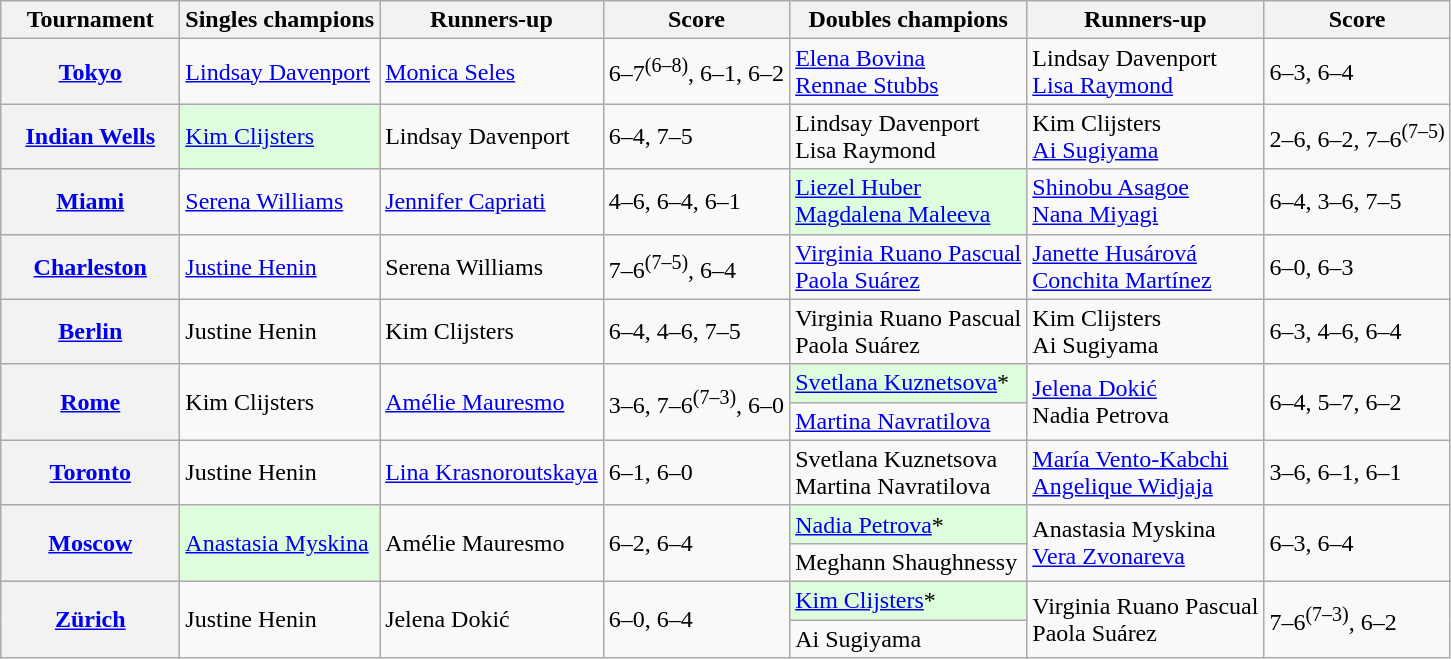<table class="wikitable plainrowheaders">
<tr>
<th scope="col" style="min-width:7em">Tournament</th>
<th scope="col">Singles champions</th>
<th scope="col">Runners-up</th>
<th scope="col">Score</th>
<th scope="col">Doubles champions</th>
<th scope="col">Runners-up</th>
<th scope="col">Score</th>
</tr>
<tr>
<th scope="row"><strong><a href='#'>Tokyo</a></strong><br></th>
<td> <a href='#'>Lindsay Davenport</a></td>
<td> <a href='#'>Monica Seles</a></td>
<td>6–7<sup>(6–8)</sup>, 6–1, 6–2</td>
<td> <a href='#'>Elena Bovina</a> <br>  <a href='#'>Rennae Stubbs</a></td>
<td> Lindsay Davenport <br>  <a href='#'>Lisa Raymond</a></td>
<td>6–3, 6–4</td>
</tr>
<tr>
<th scope="row"><strong><a href='#'>Indian Wells</a></strong><br></th>
<td style="background:#ddfddd"> <a href='#'>Kim Clijsters</a></td>
<td> Lindsay Davenport</td>
<td>6–4, 7–5</td>
<td> Lindsay Davenport <br>  Lisa Raymond</td>
<td> Kim Clijsters <br>  <a href='#'>Ai Sugiyama</a></td>
<td>2–6, 6–2, 7–6<sup>(7–5)</sup></td>
</tr>
<tr>
<th scope="row"><strong><a href='#'>Miami</a></strong><br></th>
<td> <a href='#'>Serena Williams</a></td>
<td> <a href='#'>Jennifer Capriati</a></td>
<td>4–6, 6–4, 6–1</td>
<td style="background:#ddfddd"> <a href='#'>Liezel Huber</a> <br>  <a href='#'>Magdalena Maleeva</a></td>
<td> <a href='#'>Shinobu Asagoe</a> <br>  <a href='#'>Nana Miyagi</a></td>
<td>6–4, 3–6, 7–5</td>
</tr>
<tr>
<th scope="row"><strong><a href='#'>Charleston</a></strong><br></th>
<td> <a href='#'>Justine Henin</a></td>
<td> Serena Williams</td>
<td>7–6<sup>(7–5)</sup>, 6–4</td>
<td> <a href='#'>Virginia Ruano Pascual</a> <br>  <a href='#'>Paola Suárez</a></td>
<td> <a href='#'>Janette Husárová</a> <br>  <a href='#'>Conchita Martínez</a></td>
<td>6–0, 6–3</td>
</tr>
<tr>
<th scope="row"><strong><a href='#'>Berlin</a></strong><br></th>
<td> Justine Henin</td>
<td> Kim Clijsters</td>
<td>6–4, 4–6, 7–5</td>
<td> Virginia Ruano Pascual <br>  Paola Suárez</td>
<td> Kim Clijsters <br>  Ai Sugiyama</td>
<td>6–3, 4–6, 6–4</td>
</tr>
<tr>
<th scope="row" rowspan=2><strong><a href='#'>Rome</a></strong><br></th>
<td rowspan="2"> Kim Clijsters</td>
<td rowspan="2"> <a href='#'>Amélie Mauresmo</a></td>
<td rowspan="2">3–6, 7–6<sup>(7–3)</sup>, 6–0</td>
<td style="background:#ddfddd"> <a href='#'>Svetlana Kuznetsova</a>*</td>
<td rowspan="2"> <a href='#'>Jelena Dokić</a> <br>  Nadia Petrova</td>
<td rowspan="2">6–4, 5–7, 6–2</td>
</tr>
<tr>
<td> <a href='#'>Martina Navratilova</a></td>
</tr>
<tr>
<th scope="row"><strong><a href='#'>Toronto</a></strong><br></th>
<td> Justine Henin</td>
<td> <a href='#'>Lina Krasnoroutskaya</a></td>
<td>6–1, 6–0</td>
<td> Svetlana Kuznetsova <br>  Martina Navratilova</td>
<td> <a href='#'>María Vento-Kabchi</a> <br>  <a href='#'>Angelique Widjaja</a></td>
<td>3–6, 6–1, 6–1</td>
</tr>
<tr>
<th scope="row" rowspan=2><strong><a href='#'>Moscow</a></strong><br></th>
<td rowspan="2" style="background:#ddfddd"> <a href='#'>Anastasia Myskina</a></td>
<td rowspan="2"> Amélie Mauresmo</td>
<td rowspan="2">6–2, 6–4</td>
<td style="background:#ddfddd"> <a href='#'>Nadia Petrova</a>*</td>
<td rowspan="2"> Anastasia Myskina <br>  <a href='#'>Vera Zvonareva</a></td>
<td rowspan="2">6–3, 6–4</td>
</tr>
<tr>
<td> Meghann Shaughnessy</td>
</tr>
<tr>
<th scope="row" rowspan=2><strong><a href='#'>Zürich</a></strong><br></th>
<td rowspan="2"> Justine Henin</td>
<td rowspan="2"> Jelena Dokić</td>
<td rowspan="2">6–0, 6–4</td>
<td style="background:#ddfddd"> <a href='#'>Kim Clijsters</a>*</td>
<td rowspan="2"> Virginia Ruano Pascual <br>  Paola Suárez</td>
<td rowspan="2">7–6<sup>(7–3)</sup>, 6–2</td>
</tr>
<tr>
<td> Ai Sugiyama</td>
</tr>
</table>
